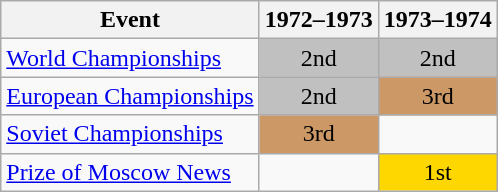<table class="wikitable" style="text-align:center">
<tr>
<th>Event</th>
<th>1972–1973</th>
<th>1973–1974</th>
</tr>
<tr>
<td align=left><a href='#'>World Championships</a></td>
<td bgcolor=silver>2nd</td>
<td bgcolor=silver>2nd</td>
</tr>
<tr>
<td align=left><a href='#'>European Championships</a></td>
<td bgcolor=silver>2nd</td>
<td bgcolor=cc9966>3rd</td>
</tr>
<tr>
<td align=left><a href='#'>Soviet Championships</a></td>
<td bgcolor=cc9966>3rd</td>
<td></td>
</tr>
<tr>
<td align=left><a href='#'>Prize of Moscow News</a></td>
<td></td>
<td bgcolor=gold>1st</td>
</tr>
</table>
